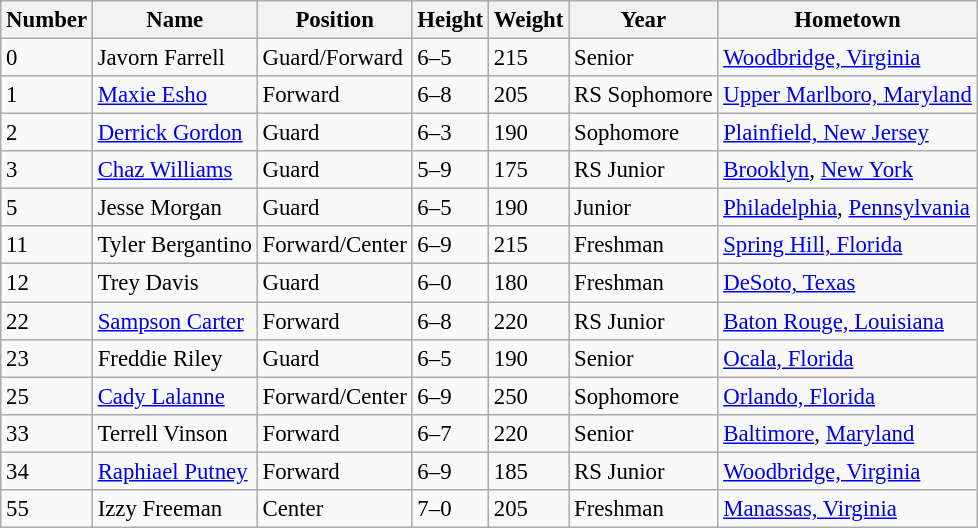<table class="wikitable" style="font-size: 95%;">
<tr>
<th>Number</th>
<th>Name</th>
<th>Position</th>
<th>Height</th>
<th>Weight</th>
<th>Year</th>
<th>Hometown</th>
</tr>
<tr>
<td>0</td>
<td>Javorn Farrell</td>
<td>Guard/Forward</td>
<td>6–5</td>
<td>215</td>
<td>Senior</td>
<td><a href='#'>Woodbridge, Virginia</a></td>
</tr>
<tr>
<td>1</td>
<td><a href='#'>Maxie Esho</a></td>
<td>Forward</td>
<td>6–8</td>
<td>205</td>
<td>RS Sophomore</td>
<td><a href='#'>Upper Marlboro, Maryland</a></td>
</tr>
<tr>
<td>2</td>
<td><a href='#'>Derrick Gordon</a></td>
<td>Guard</td>
<td>6–3</td>
<td>190</td>
<td>Sophomore</td>
<td><a href='#'>Plainfield, New Jersey</a></td>
</tr>
<tr>
<td>3</td>
<td><a href='#'>Chaz Williams</a></td>
<td>Guard</td>
<td>5–9</td>
<td>175</td>
<td>RS Junior</td>
<td><a href='#'>Brooklyn</a>, <a href='#'>New York</a></td>
</tr>
<tr>
<td>5</td>
<td>Jesse Morgan</td>
<td>Guard</td>
<td>6–5</td>
<td>190</td>
<td>Junior</td>
<td><a href='#'>Philadelphia</a>, <a href='#'>Pennsylvania</a></td>
</tr>
<tr>
<td>11</td>
<td>Tyler Bergantino</td>
<td>Forward/Center</td>
<td>6–9</td>
<td>215</td>
<td>Freshman</td>
<td><a href='#'>Spring Hill, Florida</a></td>
</tr>
<tr>
<td>12</td>
<td>Trey Davis</td>
<td>Guard</td>
<td>6–0</td>
<td>180</td>
<td>Freshman</td>
<td><a href='#'>DeSoto, Texas</a></td>
</tr>
<tr>
<td>22</td>
<td><a href='#'>Sampson Carter</a></td>
<td>Forward</td>
<td>6–8</td>
<td>220</td>
<td>RS Junior</td>
<td><a href='#'>Baton Rouge, Louisiana</a></td>
</tr>
<tr>
<td>23</td>
<td>Freddie Riley</td>
<td>Guard</td>
<td>6–5</td>
<td>190</td>
<td>Senior</td>
<td><a href='#'>Ocala, Florida</a></td>
</tr>
<tr>
<td>25</td>
<td><a href='#'>Cady Lalanne</a></td>
<td>Forward/Center</td>
<td>6–9</td>
<td>250</td>
<td>Sophomore</td>
<td><a href='#'>Orlando, Florida</a></td>
</tr>
<tr>
<td>33</td>
<td>Terrell Vinson</td>
<td>Forward</td>
<td>6–7</td>
<td>220</td>
<td>Senior</td>
<td><a href='#'>Baltimore</a>, <a href='#'>Maryland</a></td>
</tr>
<tr>
<td>34</td>
<td><a href='#'>Raphiael Putney</a></td>
<td>Forward</td>
<td>6–9</td>
<td>185</td>
<td>RS Junior</td>
<td><a href='#'>Woodbridge, Virginia</a></td>
</tr>
<tr>
<td>55</td>
<td>Izzy Freeman</td>
<td>Center</td>
<td>7–0</td>
<td>205</td>
<td>Freshman</td>
<td><a href='#'>Manassas, Virginia</a></td>
</tr>
</table>
